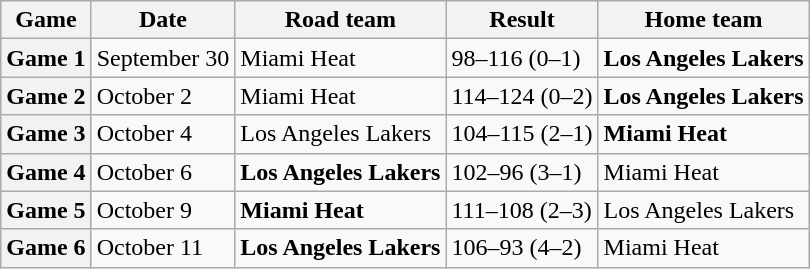<table class="wikitable plainrowheaders">
<tr>
<th scope="col">Game</th>
<th scope="col">Date</th>
<th scope="col">Road team</th>
<th scope="col">Result</th>
<th scope="col">Home team</th>
</tr>
<tr>
<th scope="row">Game 1</th>
<td>September 30</td>
<td>Miami Heat</td>
<td>98–116 (0–1)</td>
<td><strong>Los Angeles Lakers</strong></td>
</tr>
<tr>
<th scope="row">Game 2</th>
<td>October 2</td>
<td>Miami Heat</td>
<td>114–124 (0–2)</td>
<td><strong>Los Angeles Lakers</strong></td>
</tr>
<tr>
<th scope="row">Game 3</th>
<td>October 4</td>
<td>Los Angeles Lakers</td>
<td>104–115 (2–1)</td>
<td><strong>Miami Heat</strong></td>
</tr>
<tr>
<th scope="row">Game 4</th>
<td>October 6</td>
<td><strong>Los Angeles Lakers</strong></td>
<td>102–96 (3–1)</td>
<td>Miami Heat</td>
</tr>
<tr>
<th scope="row">Game 5</th>
<td>October 9</td>
<td><strong>Miami Heat</strong></td>
<td>111–108 (2–3)</td>
<td>Los Angeles Lakers</td>
</tr>
<tr>
<th scope="row">Game 6</th>
<td>October 11</td>
<td><strong>Los Angeles Lakers</strong></td>
<td>106–93 (4–2)</td>
<td>Miami Heat</td>
</tr>
</table>
